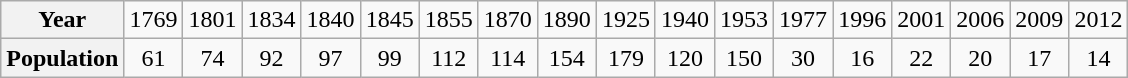<table class="wikitable" style="text-align:center" cellpadding="3">
<tr>
<th>Year</th>
<td>1769</td>
<td>1801</td>
<td>1834</td>
<td>1840</td>
<td>1845</td>
<td>1855</td>
<td>1870</td>
<td>1890</td>
<td>1925</td>
<td>1940</td>
<td>1953</td>
<td>1977</td>
<td>1996</td>
<td>2001</td>
<td>2006</td>
<td>2009</td>
<td>2012</td>
</tr>
<tr>
<th>Population</th>
<td>61</td>
<td>74</td>
<td>92</td>
<td>97</td>
<td>99</td>
<td>112</td>
<td>114</td>
<td>154</td>
<td>179</td>
<td>120</td>
<td>150</td>
<td>30</td>
<td>16</td>
<td>22</td>
<td>20</td>
<td>17</td>
<td>14</td>
</tr>
</table>
